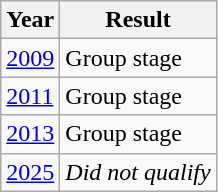<table class="wikitable">
<tr>
<th>Year</th>
<th>Result</th>
</tr>
<tr>
<td> <a href='#'>2009</a></td>
<td>Group stage</td>
</tr>
<tr>
<td> <a href='#'>2011</a></td>
<td>Group stage</td>
</tr>
<tr>
<td> <a href='#'>2013</a></td>
<td>Group stage</td>
</tr>
<tr>
<td> <a href='#'>2025</a></td>
<td><em>Did not qualify</em></td>
</tr>
</table>
